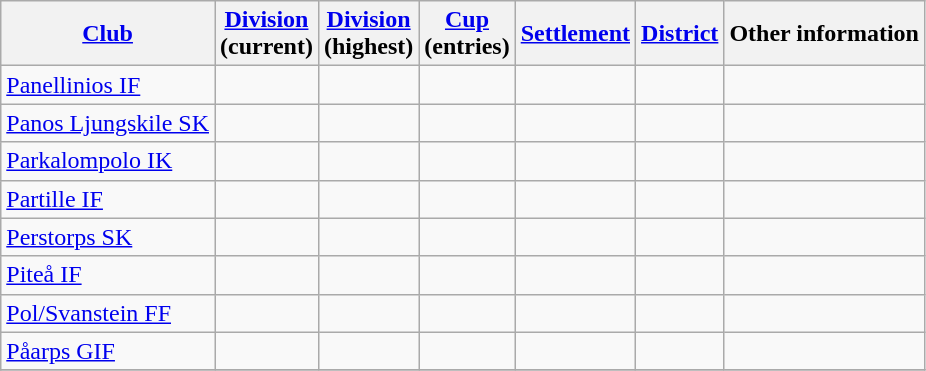<table class="wikitable" style="text-align:left">
<tr>
<th style= width="180px"><a href='#'>Club</a></th>
<th style= width="80px"><a href='#'>Division</a><br> (current)</th>
<th style= width="80px"><a href='#'>Division</a><br> (highest)</th>
<th style= width="60px"><a href='#'>Cup</a><br> (entries)</th>
<th style= width="110px"><a href='#'>Settlement</a></th>
<th style= width="110px"><a href='#'>District</a></th>
<th style= width="230px">Other information</th>
</tr>
<tr>
<td><a href='#'>Panellinios IF</a></td>
<td></td>
<td></td>
<td></td>
<td></td>
<td></td>
<td></td>
</tr>
<tr>
<td><a href='#'>Panos Ljungskile SK</a></td>
<td></td>
<td></td>
<td></td>
<td></td>
<td></td>
<td></td>
</tr>
<tr>
<td><a href='#'>Parkalompolo IK</a></td>
<td></td>
<td></td>
<td></td>
<td></td>
<td></td>
<td></td>
</tr>
<tr>
<td><a href='#'>Partille IF</a></td>
<td></td>
<td></td>
<td></td>
<td></td>
<td></td>
<td></td>
</tr>
<tr>
<td><a href='#'>Perstorps SK</a></td>
<td></td>
<td></td>
<td></td>
<td></td>
<td></td>
<td></td>
</tr>
<tr>
<td><a href='#'>Piteå IF</a></td>
<td></td>
<td></td>
<td></td>
<td></td>
<td></td>
<td></td>
</tr>
<tr>
<td><a href='#'>Pol/Svanstein FF</a></td>
<td></td>
<td></td>
<td></td>
<td></td>
<td></td>
<td></td>
</tr>
<tr>
<td><a href='#'>Påarps GIF</a></td>
<td></td>
<td></td>
<td></td>
<td></td>
<td></td>
<td></td>
</tr>
<tr>
</tr>
</table>
